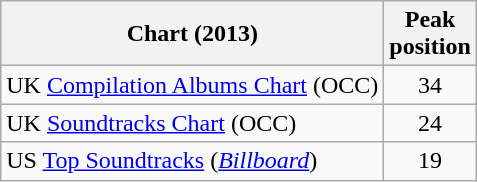<table class="wikitable sortable">
<tr>
<th>Chart (2013)</th>
<th>Peak<br>position</th>
</tr>
<tr>
<td>UK <a href='#'>Compilation Albums Chart</a> (OCC)</td>
<td align="center">34</td>
</tr>
<tr>
<td>UK <a href='#'>Soundtracks Chart</a> (OCC)</td>
<td align="center">24</td>
</tr>
<tr>
<td>US <a href='#'>Top Soundtracks</a> (<em><a href='#'>Billboard</a></em>)</td>
<td align="center">19</td>
</tr>
</table>
